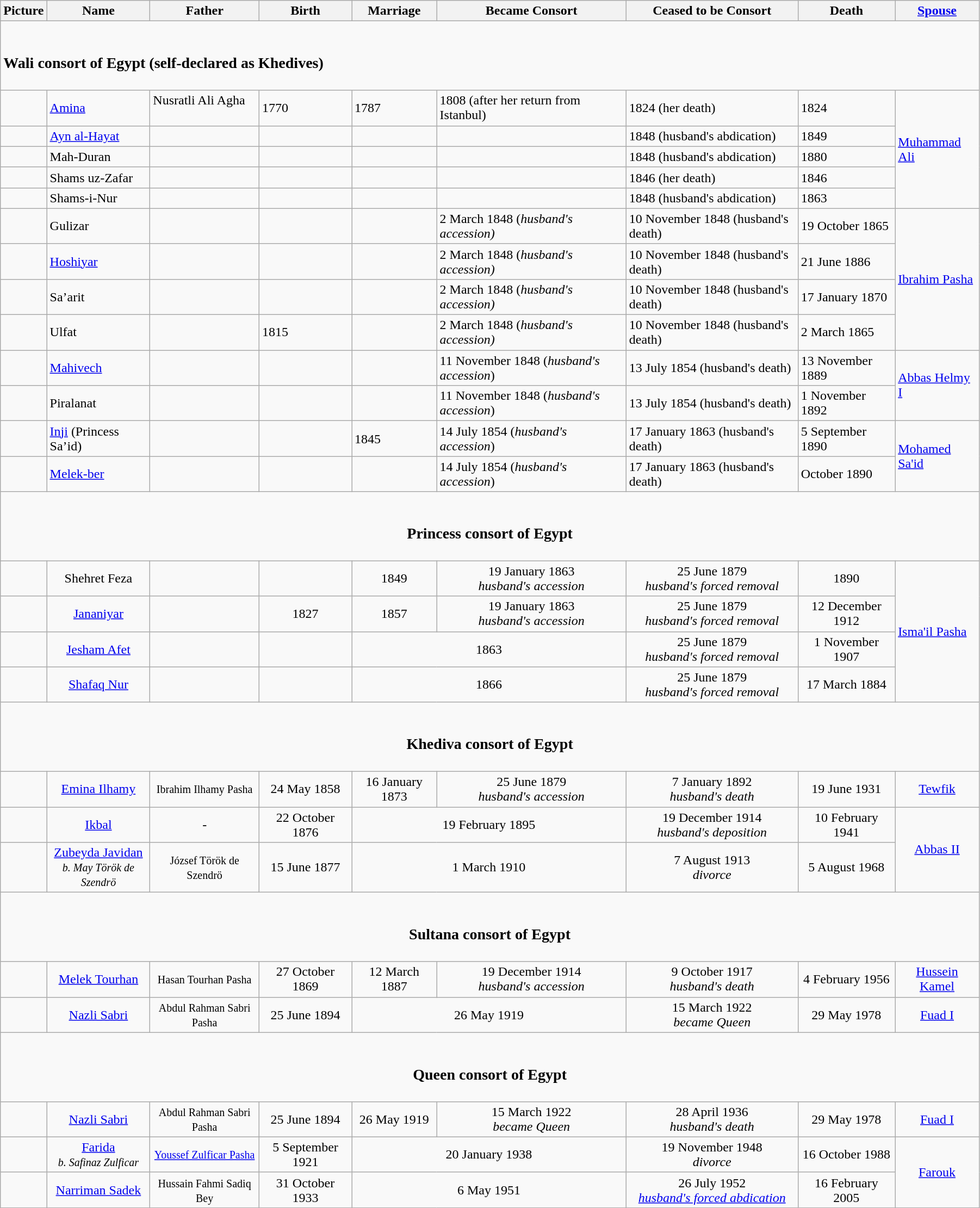<table width=95% class="wikitable">
<tr>
<th>Picture</th>
<th>Name</th>
<th>Father</th>
<th>Birth</th>
<th>Marriage</th>
<th>Became Consort</th>
<th>Ceased to be Consort</th>
<th>Death</th>
<th><a href='#'>Spouse</a></th>
</tr>
<tr>
<td colspan="9"><br><h3><div> Wali consort of Egypt (self-declared as Khedives) </div></h3></td>
</tr>
<tr>
<td></td>
<td><a href='#'>Amina</a></td>
<td>Nusratli Ali Agha<br><br></td>
<td>1770</td>
<td>1787</td>
<td>1808 (after her return from Istanbul)</td>
<td>1824 (her death)</td>
<td>1824</td>
<td rowspan="5"><a href='#'>Muhammad Ali</a></td>
</tr>
<tr>
<td></td>
<td><a href='#'>Ayn al-Hayat</a></td>
<td></td>
<td></td>
<td></td>
<td></td>
<td>1848 (husband's abdication)</td>
<td>1849</td>
</tr>
<tr>
<td></td>
<td>Mah-Duran</td>
<td></td>
<td></td>
<td></td>
<td></td>
<td>1848 (husband's abdication)</td>
<td>1880</td>
</tr>
<tr>
<td></td>
<td>Shams uz-Zafar</td>
<td></td>
<td></td>
<td></td>
<td></td>
<td>1846 (her death)</td>
<td>1846</td>
</tr>
<tr>
<td></td>
<td>Shams-i-Nur</td>
<td></td>
<td></td>
<td></td>
<td></td>
<td>1848 (husband's abdication)</td>
<td>1863</td>
</tr>
<tr>
<td></td>
<td>Gulizar</td>
<td></td>
<td></td>
<td></td>
<td>2 March 1848 (<em>husband's accession)</em></td>
<td>10 November 1848 (husband's death)</td>
<td>19 October 1865</td>
<td rowspan="4"><a href='#'>Ibrahim Pasha</a></td>
</tr>
<tr>
<td></td>
<td><a href='#'>Hoshiyar</a></td>
<td></td>
<td></td>
<td></td>
<td>2 March 1848 (<em>husband's accession)</em></td>
<td>10 November 1848 (husband's death)</td>
<td>21 June 1886</td>
</tr>
<tr>
<td></td>
<td>Sa’arit</td>
<td></td>
<td></td>
<td></td>
<td>2 March 1848 (<em>husband's accession)</em></td>
<td>10 November 1848 (husband's death)</td>
<td>17 January 1870</td>
</tr>
<tr>
<td></td>
<td>Ulfat</td>
<td></td>
<td>1815</td>
<td></td>
<td>2 March 1848 (<em>husband's accession)</em></td>
<td>10 November 1848 (husband's death)</td>
<td>2 March 1865</td>
</tr>
<tr>
<td></td>
<td><a href='#'>Mahivech</a></td>
<td></td>
<td></td>
<td></td>
<td>11 November 1848 (<em>husband's accession</em>)</td>
<td>13 July 1854 (husband's death)</td>
<td>13 November 1889</td>
<td rowspan="2"><a href='#'>Abbas Helmy I</a></td>
</tr>
<tr>
<td></td>
<td>Piralanat</td>
<td></td>
<td></td>
<td></td>
<td>11 November 1848 (<em>husband's accession</em>)</td>
<td>13 July 1854 (husband's death)</td>
<td>1 November 1892</td>
</tr>
<tr>
<td></td>
<td><a href='#'>Inji</a> (Princess Sa’id)</td>
<td></td>
<td></td>
<td>1845</td>
<td>14 July 1854 (<em>husband's accession</em>)</td>
<td>17 January 1863 (husband's death)</td>
<td>5 September 1890</td>
<td rowspan="2"><a href='#'>Mohamed Sa'id</a></td>
</tr>
<tr>
<td></td>
<td><a href='#'>Melek-ber</a></td>
<td></td>
<td></td>
<td></td>
<td>14 July 1854 (<em>husband's accession</em>)</td>
<td>17 January 1863 (husband's death)</td>
<td>October 1890</td>
</tr>
<tr>
<td align="center" colspan="9"><br><h3>Princess consort of Egypt</h3></td>
</tr>
<tr>
<td align="center"></td>
<td align="center">Shehret Feza</td>
<td align="center"></td>
<td align="center"></td>
<td align="center">1849</td>
<td align="center">19 January 1863<br><em>husband's accession</em></td>
<td align="center">25 June 1879<br><em>husband's forced removal</em></td>
<td align="center">1890</td>
<td rowspan="4"><a href='#'>Isma'il Pasha</a></td>
</tr>
<tr>
<td></td>
<td align="center"><a href='#'>Jananiyar</a></td>
<td align="center"></td>
<td align="center">1827</td>
<td align="center">1857</td>
<td align="center">19 January 1863<br><em>husband's accession</em></td>
<td align="center">25 June 1879<br><em>husband's forced removal</em></td>
<td align="center">12 December 1912</td>
</tr>
<tr>
<td align="center"></td>
<td align="center"><a href='#'>Jesham Afet</a></td>
<td align="center"></td>
<td align="center"></td>
<td align="center" colspan="2">1863</td>
<td align="center">25 June 1879<br><em>husband's forced removal</em></td>
<td align="center">1 November 1907</td>
</tr>
<tr>
<td align="center"></td>
<td align="center"><a href='#'>Shafaq Nur</a></td>
<td align="center"></td>
<td align="center"></td>
<td align="center" colspan="2">1866</td>
<td align="center">25 June 1879<br><em>husband's forced removal</em></td>
<td align="center">17 March 1884</td>
</tr>
<tr>
<td align="center" colspan="9"><br><h3>Khediva consort of Egypt</h3></td>
</tr>
<tr>
<td align="center"></td>
<td align="center"><a href='#'>Emina Ilhamy</a></td>
<td align="center"><small>Ibrahim Ilhamy Pasha</small></td>
<td align="center">24 May 1858</td>
<td align="center">16 January 1873</td>
<td align="center">25 June 1879<br><em>husband's accession</em></td>
<td align="center">7 January 1892<br><em>husband's death</em></td>
<td align="center">19 June 1931</td>
<td align="center"><a href='#'>Tewfik</a></td>
</tr>
<tr>
<td align="center"></td>
<td align="center"><a href='#'>Ikbal</a></td>
<td align="center">-</td>
<td align="center">22 October 1876</td>
<td align="center" colspan="2">19 February 1895</td>
<td align="center">19 December 1914<br><em>husband's deposition</em></td>
<td align="center">10 February 1941</td>
<td align="center" rowspan="2"><a href='#'>Abbas II</a></td>
</tr>
<tr>
<td align="center"></td>
<td align="center"><a href='#'>Zubeyda Javidan</a><br><small><em>b. May Török de Szendrö</em></small></td>
<td align="center"><small>József Török de Szendrö</small></td>
<td align="center">15 June 1877</td>
<td align="center" colspan="2">1 March 1910</td>
<td align="center">7 August 1913<br><em>divorce</em></td>
<td align="center">5 August 1968</td>
</tr>
<tr>
<td align="center" colspan="9"><br><h3>Sultana consort of Egypt</h3></td>
</tr>
<tr>
<td align="center"></td>
<td align="center"><a href='#'>Melek Tourhan</a></td>
<td align="center"><small>Hasan Tourhan Pasha</small></td>
<td align="center">27 October 1869</td>
<td align="center">12 March 1887</td>
<td align="center">19 December 1914<br><em>husband's accession</em></td>
<td align="center">9 October 1917<br><em>husband's death</em></td>
<td align="center">4 February 1956</td>
<td align="center"><a href='#'>Hussein Kamel</a></td>
</tr>
<tr>
<td align="center"></td>
<td align="center"><a href='#'>Nazli Sabri</a></td>
<td align="center"><small>Abdul Rahman Sabri Pasha</small></td>
<td align="center">25 June 1894</td>
<td align="center" colspan="2">26 May 1919</td>
<td align="center">15 March 1922<br><em>became Queen</em></td>
<td align="center">29 May 1978</td>
<td align="center"><a href='#'>Fuad I</a></td>
</tr>
<tr>
<td align="center" colspan="9"><br><h3>Queen consort of Egypt</h3></td>
</tr>
<tr>
<td align="center"></td>
<td align="center"><a href='#'>Nazli Sabri</a></td>
<td align="center"><small>Abdul Rahman Sabri Pasha</small></td>
<td align="center">25 June 1894</td>
<td align="center">26 May 1919</td>
<td align="center">15 March 1922<br><em>became Queen</em></td>
<td align="center">28 April 1936<br><em>husband's death</em></td>
<td align="center">29 May 1978</td>
<td align="center"><a href='#'>Fuad I</a></td>
</tr>
<tr>
<td align="center"></td>
<td align="center"><a href='#'>Farida</a><br><small><em>b. Safinaz Zulficar</em></small></td>
<td align="center"><small><a href='#'>Youssef Zulficar Pasha</a></small></td>
<td align="center">5 September 1921</td>
<td align="center" colspan="2">20 January 1938</td>
<td align="center">19 November 1948<br><em>divorce</em></td>
<td align="center">16 October 1988</td>
<td align="center" rowspan="2"><a href='#'>Farouk</a></td>
</tr>
<tr>
<td align="center"></td>
<td align="center"><a href='#'>Narriman Sadek</a></td>
<td align="center"><small>Hussain Fahmi Sadiq Bey</small></td>
<td align="center">31 October 1933</td>
<td align="center" colspan="2">6 May 1951</td>
<td align="center">26 July 1952<br><em><a href='#'>husband's forced abdication</a></em></td>
<td align="center">16 February 2005</td>
</tr>
</table>
